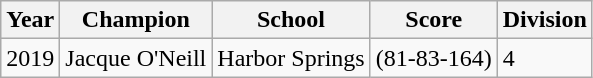<table class="wikitable collapsible sortable">
<tr>
<th>Year</th>
<th>Champion</th>
<th>School</th>
<th>Score</th>
<th>Division</th>
</tr>
<tr>
<td>2019</td>
<td>Jacque O'Neill</td>
<td>Harbor Springs</td>
<td>(81-83-164)</td>
<td>4</td>
</tr>
</table>
